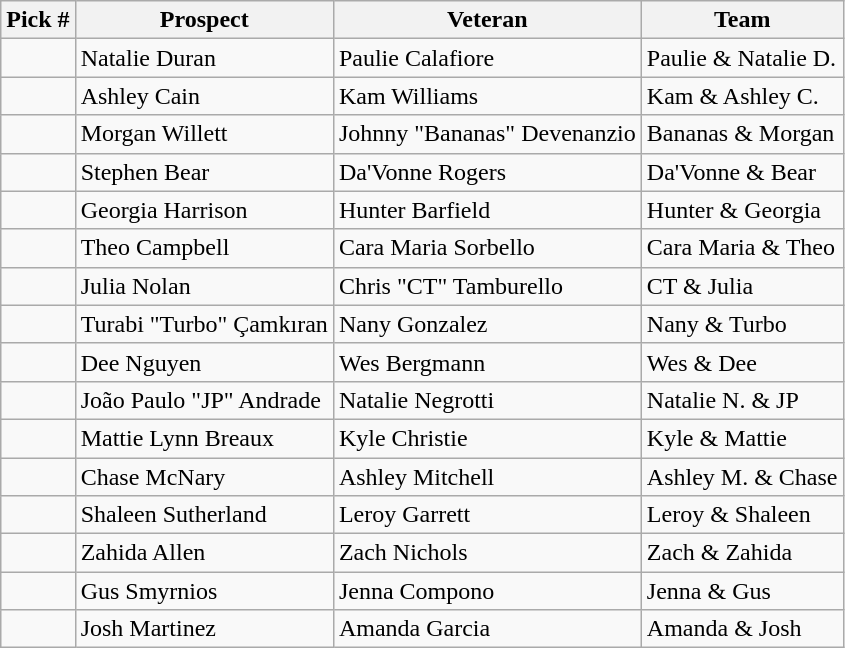<table class="wikitable sortable" style="white-space:nowrap;">
<tr>
<th>Pick #</th>
<th>Prospect</th>
<th>Veteran</th>
<th>Team</th>
</tr>
<tr>
<td></td>
<td>Natalie Duran</td>
<td>Paulie Calafiore</td>
<td>Paulie & Natalie D.</td>
</tr>
<tr>
<td></td>
<td>Ashley Cain</td>
<td>Kam Williams</td>
<td>Kam & Ashley C.</td>
</tr>
<tr>
<td></td>
<td>Morgan Willett</td>
<td>Johnny "Bananas" Devenanzio</td>
<td>Bananas & Morgan</td>
</tr>
<tr>
<td></td>
<td>Stephen Bear</td>
<td>Da'Vonne Rogers</td>
<td>Da'Vonne & Bear</td>
</tr>
<tr>
<td></td>
<td>Georgia Harrison</td>
<td>Hunter Barfield</td>
<td>Hunter & Georgia</td>
</tr>
<tr>
<td></td>
<td>Theo Campbell</td>
<td>Cara Maria Sorbello</td>
<td>Cara Maria & Theo</td>
</tr>
<tr>
<td></td>
<td>Julia Nolan</td>
<td>Chris "CT" Tamburello</td>
<td>CT & Julia</td>
</tr>
<tr>
<td></td>
<td>Turabi "Turbo" Çamkıran</td>
<td>Nany Gonzalez</td>
<td>Nany & Turbo</td>
</tr>
<tr>
<td></td>
<td>Dee Nguyen</td>
<td>Wes Bergmann</td>
<td>Wes & Dee</td>
</tr>
<tr>
<td></td>
<td>João Paulo "JP" Andrade</td>
<td>Natalie Negrotti</td>
<td>Natalie N. & JP</td>
</tr>
<tr>
<td></td>
<td>Mattie Lynn Breaux</td>
<td>Kyle Christie</td>
<td>Kyle & Mattie</td>
</tr>
<tr>
<td></td>
<td>Chase McNary</td>
<td>Ashley Mitchell</td>
<td>Ashley M. & Chase</td>
</tr>
<tr>
<td></td>
<td>Shaleen Sutherland</td>
<td>Leroy Garrett</td>
<td>Leroy & Shaleen</td>
</tr>
<tr>
<td></td>
<td>Zahida Allen</td>
<td>Zach Nichols</td>
<td>Zach & Zahida</td>
</tr>
<tr>
<td></td>
<td>Gus Smyrnios</td>
<td>Jenna Compono</td>
<td>Jenna & Gus</td>
</tr>
<tr>
<td></td>
<td>Josh Martinez</td>
<td>Amanda Garcia</td>
<td>Amanda & Josh</td>
</tr>
</table>
